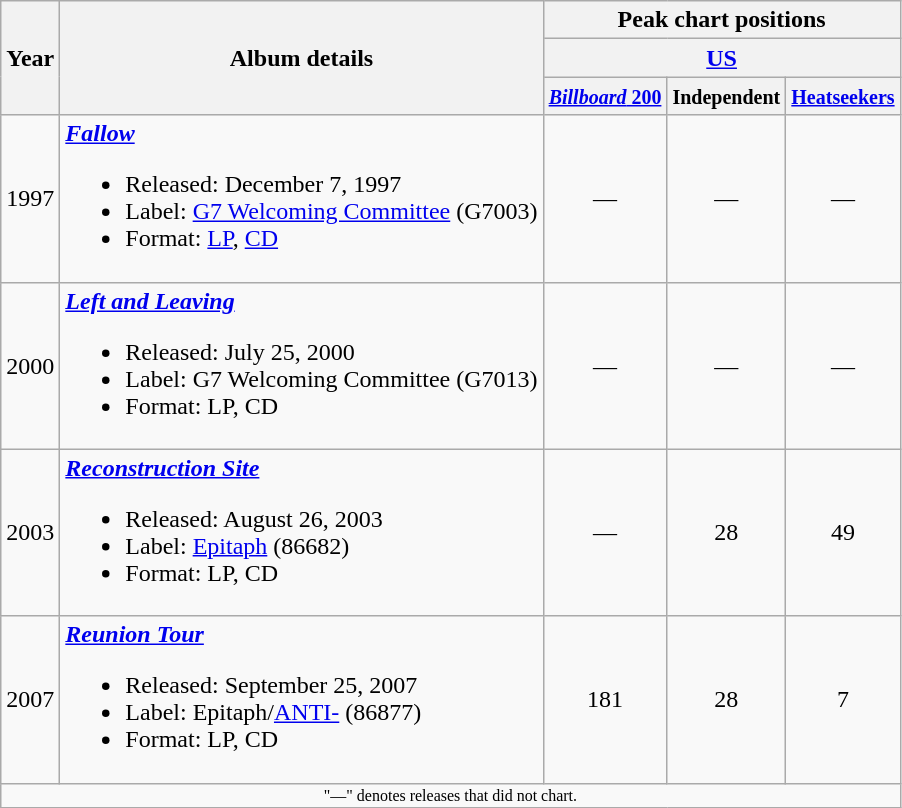<table class ="wikitable">
<tr>
<th rowspan="3">Year</th>
<th rowspan="3">Album details</th>
<th colspan="3">Peak chart positions</th>
</tr>
<tr>
<th colspan="5" align="center"><a href='#'>US</a></th>
</tr>
<tr>
<th><small><a href='#'><em>Billboard</em> 200</a></small><br></th>
<th><small>Independent</small><br></th>
<th><small><a href='#'>Heatseekers</a></small><br></th>
</tr>
<tr>
<td>1997</td>
<td><strong><em><a href='#'>Fallow</a></em></strong><br><ul><li>Released: December 7, 1997</li><li>Label: <a href='#'>G7 Welcoming Committee</a> (G7003)</li><li>Format: <a href='#'>LP</a>, <a href='#'>CD</a></li></ul></td>
<td align="center"> —</td>
<td align="center"> —</td>
<td align="center"> —</td>
</tr>
<tr>
<td>2000</td>
<td><strong><em><a href='#'>Left and Leaving</a></em></strong><br><ul><li>Released: July 25, 2000</li><li>Label: G7 Welcoming Committee (G7013)</li><li>Format: LP, CD</li></ul></td>
<td align="center"> —</td>
<td align="center"> —</td>
<td align="center"> —</td>
</tr>
<tr>
<td>2003</td>
<td><strong><em><a href='#'>Reconstruction Site</a></em></strong><br><ul><li>Released: August 26, 2003</li><li>Label: <a href='#'>Epitaph</a> (86682)</li><li>Format: LP, CD</li></ul></td>
<td align="center"> —</td>
<td align="center"> 28</td>
<td align="center"> 49</td>
</tr>
<tr>
<td>2007</td>
<td><strong><em><a href='#'>Reunion Tour</a></em></strong><br><ul><li>Released: September 25, 2007</li><li>Label: Epitaph/<a href='#'>ANTI-</a> (86877)</li><li>Format: LP, CD</li></ul></td>
<td align="center"> 181</td>
<td align="center"> 28</td>
<td align="center"> 7</td>
</tr>
<tr>
<td align="center" colspan="9" style="font-size: 8pt">"—" denotes releases that did not chart.</td>
</tr>
</table>
